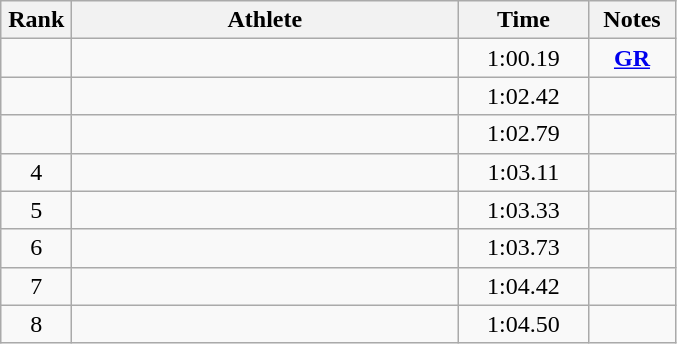<table class="wikitable" style="text-align:center">
<tr>
<th width=40>Rank</th>
<th width=250>Athlete</th>
<th width=80>Time</th>
<th width=50>Notes</th>
</tr>
<tr>
<td></td>
<td align=left></td>
<td>1:00.19</td>
<td><strong><a href='#'>GR</a></strong></td>
</tr>
<tr>
<td></td>
<td align=left></td>
<td>1:02.42</td>
<td></td>
</tr>
<tr>
<td></td>
<td align=left></td>
<td>1:02.79</td>
<td></td>
</tr>
<tr>
<td>4</td>
<td align=left></td>
<td>1:03.11</td>
<td></td>
</tr>
<tr>
<td>5</td>
<td align=left></td>
<td>1:03.33</td>
<td></td>
</tr>
<tr>
<td>6</td>
<td align=left></td>
<td>1:03.73</td>
<td></td>
</tr>
<tr>
<td>7</td>
<td align=left></td>
<td>1:04.42</td>
<td></td>
</tr>
<tr>
<td>8</td>
<td align=left></td>
<td>1:04.50</td>
<td></td>
</tr>
</table>
